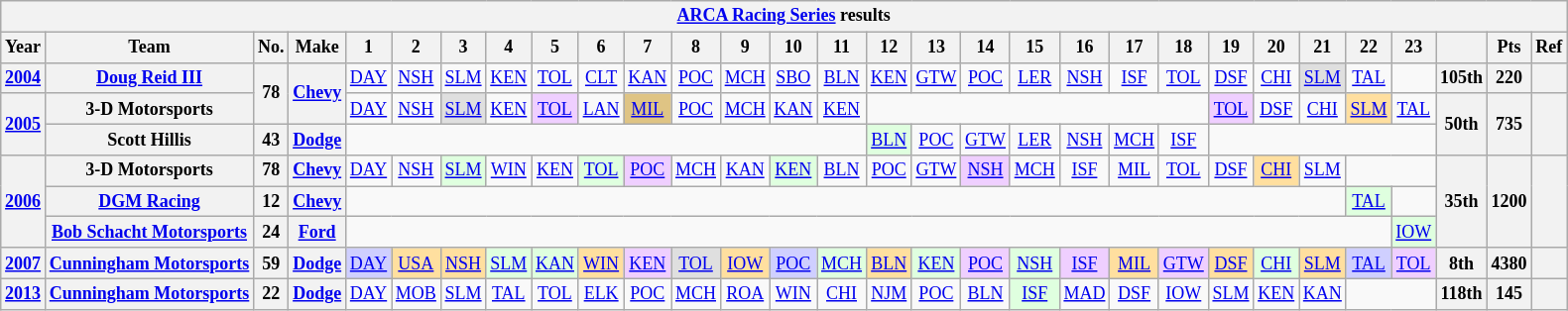<table class="wikitable" style="text-align:center; font-size:75%">
<tr>
<th colspan=48><a href='#'>ARCA Racing Series</a> results</th>
</tr>
<tr>
<th>Year</th>
<th>Team</th>
<th>No.</th>
<th>Make</th>
<th>1</th>
<th>2</th>
<th>3</th>
<th>4</th>
<th>5</th>
<th>6</th>
<th>7</th>
<th>8</th>
<th>9</th>
<th>10</th>
<th>11</th>
<th>12</th>
<th>13</th>
<th>14</th>
<th>15</th>
<th>16</th>
<th>17</th>
<th>18</th>
<th>19</th>
<th>20</th>
<th>21</th>
<th>22</th>
<th>23</th>
<th></th>
<th>Pts</th>
<th>Ref</th>
</tr>
<tr>
<th><a href='#'>2004</a></th>
<th><a href='#'>Doug Reid III</a></th>
<th rowspan=2>78</th>
<th rowspan=2><a href='#'>Chevy</a></th>
<td><a href='#'>DAY</a></td>
<td><a href='#'>NSH</a></td>
<td><a href='#'>SLM</a></td>
<td><a href='#'>KEN</a></td>
<td><a href='#'>TOL</a></td>
<td><a href='#'>CLT</a></td>
<td><a href='#'>KAN</a></td>
<td><a href='#'>POC</a></td>
<td><a href='#'>MCH</a></td>
<td><a href='#'>SBO</a></td>
<td><a href='#'>BLN</a></td>
<td><a href='#'>KEN</a></td>
<td><a href='#'>GTW</a></td>
<td><a href='#'>POC</a></td>
<td><a href='#'>LER</a></td>
<td><a href='#'>NSH</a></td>
<td><a href='#'>ISF</a></td>
<td><a href='#'>TOL</a></td>
<td><a href='#'>DSF</a></td>
<td><a href='#'>CHI</a></td>
<td style="background:#DFDFDF;"><a href='#'>SLM</a><br></td>
<td><a href='#'>TAL</a></td>
<td></td>
<th>105th</th>
<th>220</th>
<th></th>
</tr>
<tr>
<th rowspan=2><a href='#'>2005</a></th>
<th>3-D Motorsports</th>
<td><a href='#'>DAY</a></td>
<td><a href='#'>NSH</a></td>
<td style="background:#DFDFDF;"><a href='#'>SLM</a><br></td>
<td><a href='#'>KEN</a></td>
<td style="background:#EFCFFF;"><a href='#'>TOL</a><br></td>
<td><a href='#'>LAN</a></td>
<td style="background:#DFC484;"><a href='#'>MIL</a><br></td>
<td><a href='#'>POC</a></td>
<td><a href='#'>MCH</a></td>
<td><a href='#'>KAN</a></td>
<td><a href='#'>KEN</a></td>
<td colspan=7></td>
<td style="background:#EFCFFF;"><a href='#'>TOL</a><br></td>
<td><a href='#'>DSF</a></td>
<td><a href='#'>CHI</a></td>
<td style="background:#FFDF9F;"><a href='#'>SLM</a><br></td>
<td><a href='#'>TAL</a></td>
<th rowspan=2>50th</th>
<th rowspan=2>735</th>
<th rowspan=2></th>
</tr>
<tr>
<th>Scott Hillis</th>
<th>43</th>
<th><a href='#'>Dodge</a></th>
<td colspan=11></td>
<td style="background:#DFFFDF;"><a href='#'>BLN</a><br></td>
<td><a href='#'>POC</a></td>
<td><a href='#'>GTW</a></td>
<td><a href='#'>LER</a></td>
<td><a href='#'>NSH</a></td>
<td><a href='#'>MCH</a></td>
<td><a href='#'>ISF</a></td>
<td colspan=5></td>
</tr>
<tr>
<th rowspan=3><a href='#'>2006</a></th>
<th>3-D Motorsports</th>
<th>78</th>
<th><a href='#'>Chevy</a></th>
<td><a href='#'>DAY</a></td>
<td><a href='#'>NSH</a></td>
<td style="background:#DFFFDF;"><a href='#'>SLM</a><br></td>
<td><a href='#'>WIN</a></td>
<td><a href='#'>KEN</a></td>
<td style="background:#DFFFDF;"><a href='#'>TOL</a><br></td>
<td style="background:#EFCFFF;"><a href='#'>POC</a><br></td>
<td><a href='#'>MCH</a></td>
<td><a href='#'>KAN</a></td>
<td style="background:#DFFFDF;"><a href='#'>KEN</a><br></td>
<td><a href='#'>BLN</a></td>
<td><a href='#'>POC</a></td>
<td><a href='#'>GTW</a></td>
<td style="background:#EFCFFF;"><a href='#'>NSH</a><br></td>
<td><a href='#'>MCH</a></td>
<td><a href='#'>ISF</a></td>
<td><a href='#'>MIL</a></td>
<td><a href='#'>TOL</a></td>
<td><a href='#'>DSF</a></td>
<td style="background:#FFDF9F;"><a href='#'>CHI</a><br></td>
<td><a href='#'>SLM</a></td>
<td colspan=2></td>
<th rowspan=3>35th</th>
<th rowspan=3>1200</th>
<th rowspan=3></th>
</tr>
<tr>
<th><a href='#'>DGM Racing</a></th>
<th>12</th>
<th><a href='#'>Chevy</a></th>
<td colspan=21></td>
<td style="background:#DFFFDF;"><a href='#'>TAL</a><br></td>
<td></td>
</tr>
<tr>
<th><a href='#'>Bob Schacht Motorsports</a></th>
<th>24</th>
<th><a href='#'>Ford</a></th>
<td colspan=22></td>
<td style="background:#DFFFDF;"><a href='#'>IOW</a><br></td>
</tr>
<tr>
<th><a href='#'>2007</a></th>
<th><a href='#'>Cunningham Motorsports</a></th>
<th>59</th>
<th><a href='#'>Dodge</a></th>
<td style="background:#CFCFFF;"><a href='#'>DAY</a><br></td>
<td style="background:#FFDF9F;"><a href='#'>USA</a><br></td>
<td style="background:#FFDF9F;"><a href='#'>NSH</a><br></td>
<td style="background:#DFFFDF;"><a href='#'>SLM</a><br></td>
<td style="background:#DFFFDF;"><a href='#'>KAN</a><br></td>
<td style="background:#FFDF9F;"><a href='#'>WIN</a><br></td>
<td style="background:#EFCFFF;"><a href='#'>KEN</a><br></td>
<td style="background:#DFDFDF;"><a href='#'>TOL</a><br></td>
<td style="background:#FFDF9F;"><a href='#'>IOW</a><br></td>
<td style="background:#CFCFFF;"><a href='#'>POC</a><br></td>
<td style="background:#DFFFDF;"><a href='#'>MCH</a><br></td>
<td style="background:#FFDF9F;"><a href='#'>BLN</a><br></td>
<td style="background:#DFFFDF;"><a href='#'>KEN</a><br></td>
<td style="background:#EFCFFF;"><a href='#'>POC</a><br></td>
<td style="background:#DFFFDF;"><a href='#'>NSH</a><br></td>
<td style="background:#EFCFFF;"><a href='#'>ISF</a><br></td>
<td style="background:#FFDF9F;"><a href='#'>MIL</a><br></td>
<td style="background:#EFCFFF;"><a href='#'>GTW</a><br></td>
<td style="background:#FFDF9F;"><a href='#'>DSF</a><br></td>
<td style="background:#DFFFDF;"><a href='#'>CHI</a><br></td>
<td style="background:#FFDF9F;"><a href='#'>SLM</a><br></td>
<td style="background:#CFCFFF;"><a href='#'>TAL</a><br></td>
<td style="background:#EFCFFF;"><a href='#'>TOL</a><br></td>
<th>8th</th>
<th>4380</th>
<th></th>
</tr>
<tr>
<th><a href='#'>2013</a></th>
<th><a href='#'>Cunningham Motorsports</a></th>
<th>22</th>
<th><a href='#'>Dodge</a></th>
<td><a href='#'>DAY</a></td>
<td><a href='#'>MOB</a></td>
<td><a href='#'>SLM</a></td>
<td><a href='#'>TAL</a></td>
<td><a href='#'>TOL</a></td>
<td><a href='#'>ELK</a></td>
<td><a href='#'>POC</a></td>
<td><a href='#'>MCH</a></td>
<td><a href='#'>ROA</a></td>
<td><a href='#'>WIN</a></td>
<td><a href='#'>CHI</a></td>
<td><a href='#'>NJM</a></td>
<td><a href='#'>POC</a></td>
<td><a href='#'>BLN</a></td>
<td style="background:#DFFFDF;"><a href='#'>ISF</a><br></td>
<td><a href='#'>MAD</a></td>
<td><a href='#'>DSF</a></td>
<td><a href='#'>IOW</a></td>
<td><a href='#'>SLM</a></td>
<td><a href='#'>KEN</a></td>
<td><a href='#'>KAN</a></td>
<td colspan=2></td>
<th>118th</th>
<th>145</th>
<th></th>
</tr>
</table>
